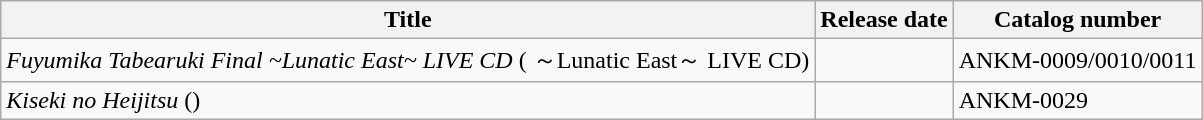<table class="wikitable">
<tr>
<th>Title</th>
<th>Release date</th>
<th>Catalog number</th>
</tr>
<tr>
<td><em>Fuyumika Tabearuki Final ~Lunatic East~ LIVE CD</em> ( ～Lunatic East～ LIVE CD)</td>
<td></td>
<td>ANKM-0009/0010/0011</td>
</tr>
<tr>
<td><em>Kiseki no Heijitsu</em> ()</td>
<td></td>
<td>ANKM-0029</td>
</tr>
</table>
